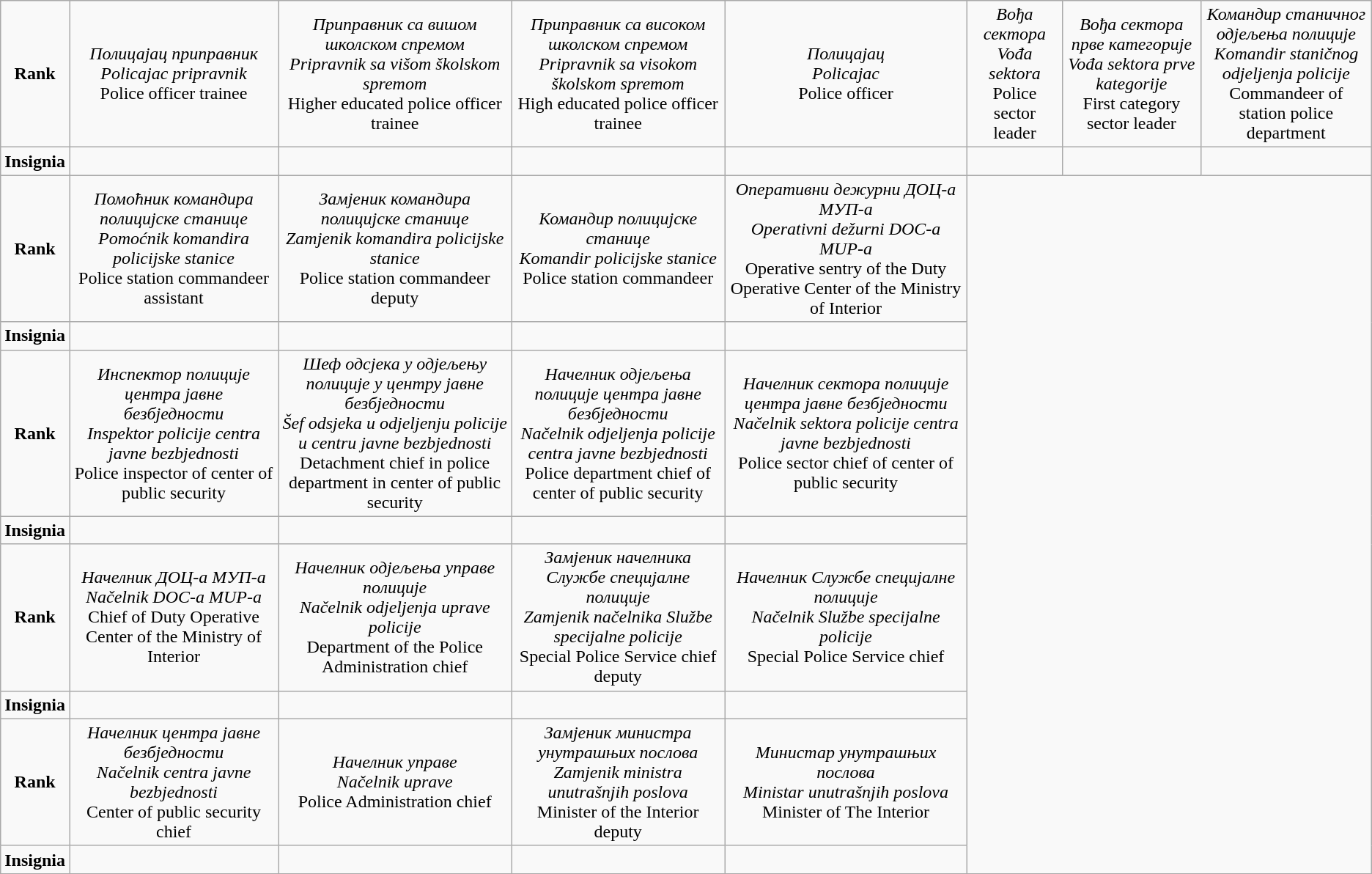<table class="wikitable" style="text-align:center">
<tr>
<td><strong>Rank</strong></td>
<td><em>Полицајац приправник</em><br><em>Policajac pripravnik</em><br>Police officer trainee</td>
<td><em>Приправник са вишом школском спремом</em><br><em>Pripravnik sa višom školskom spremom</em><br>Higher educated police officer trainee</td>
<td><em>Приправник са високом школском спремом</em><br><em>Pripravnik sa visokom školskom spremom</em><br>High educated police officer trainee</td>
<td><em>Полицајац</em><br><em>Policajac</em><br>Police officer</td>
<td><em>Вођа сектора</em><br><em>Vođa sektora</em><br>Police sector leader</td>
<td><em>Вођа сектора прве категорије</em><br><em>Vođa sektora prve kategorije</em><br>First category sector leader</td>
<td><em>Командир станичног одјељења полиције</em><br><em>Komandir staničnog odjeljenja policije</em><br>Commandeer of station police department</td>
</tr>
<tr>
<td><strong>Insignia</strong></td>
<td></td>
<td></td>
<td></td>
<td></td>
<td></td>
<td></td>
<td></td>
</tr>
<tr>
<td><strong>Rank</strong></td>
<td><em>Помоћник командира полицијске станице</em><br><em>Pomoćnik komandira policijske stanice</em><br>Police station commandeer assistant</td>
<td><em>Замјеник командира полицијске станице</em><br><em>Zamjenik komandira policijske stanice</em><br>Police station commandeer deputy</td>
<td><em>Командир полицијске станице</em><br><em>Komandir policijske stanice</em><br>Police station commandeer</td>
<td><em>Оперативни дежурни ДОЦ-а МУП-а</em><br><em>Operativni dežurni DOC-a MUP-a</em><br>Operative sentry of the Duty Operative Center of the Ministry of Interior</td>
</tr>
<tr>
<td><strong>Insignia</strong></td>
<td></td>
<td></td>
<td></td>
<td></td>
</tr>
<tr>
<td><strong>Rank</strong></td>
<td><em>Инспектор полиције центра јавне безбједности</em><br><em>Inspektor policije centra javne bezbjednosti</em><br>Police inspector of center of public security</td>
<td><em>Шеф одсјека у одјељењу полиције у центру јавне безбједности</em><br><em>Šef odsjeka u odjeljenju policije u centru javne bezbjednosti</em><br>Detachment chief in police department in center of public security</td>
<td><em>Начелник одјељења полиције центра јавне безбједности</em><br><em>Načelnik odjeljenja policije centra javne bezbjednosti</em><br>Police department chief of center of public security</td>
<td><em>Начелник сектора полиције центра јавне безбједности</em><br><em>Načelnik sektora policije centra javne bezbjednosti</em><br>Police sector chief of center of public security</td>
</tr>
<tr>
<td><strong>Insignia</strong></td>
<td></td>
<td></td>
<td></td>
<td></td>
</tr>
<tr>
<td><strong>Rank</strong></td>
<td><em>Начелник ДОЦ-а МУП-а</em><br><em>Načelnik DOC-a MUP-a</em><br>Chief of Duty Operative Center of the Ministry of Interior</td>
<td><em>Начелник одјељења управе полиције</em><br><em>Načelnik odjeljenja uprave policije</em><br>Department of the Police Administration chief</td>
<td><em>Замјеник начелника Службе специјалне полиције</em><br><em>Zamjenik načelnika Službe specijalne policije</em><br>Special Police Service chief deputy</td>
<td><em>Начелник Службе специјалне полиције</em><br><em>Načelnik Službe specijalne policije</em><br>Special Police Service chief</td>
</tr>
<tr>
<td><strong>Insignia</strong></td>
<td></td>
<td></td>
<td></td>
<td></td>
</tr>
<tr>
<td><strong>Rank</strong></td>
<td><em>Начелник центра јавне безбједности</em><br><em>Načelnik centra javne bezbjednosti</em><br>Center of public security chief</td>
<td><em>Начелник управе</em><br><em>Načelnik uprave</em><br>Police Administration chief</td>
<td><em>Замјеник министра унутрашњих послова</em><br><em>Zamjenik ministra unutrašnjih poslova</em><br>Minister of the Interior deputy</td>
<td><em>Министар унутрашњих послова</em><br><em>Ministar unutrašnjih poslova</em><br>Minister of The Interior</td>
</tr>
<tr>
<td><strong>Insignia </strong></td>
<td></td>
<td></td>
<td></td>
<td></td>
</tr>
</table>
